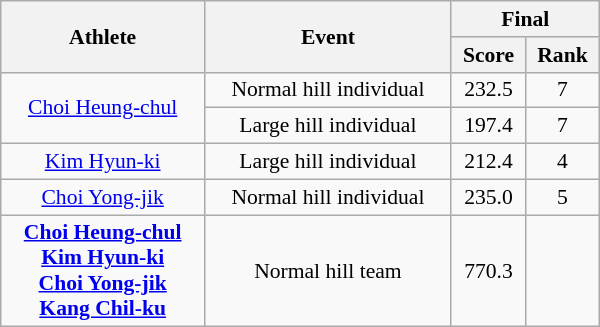<table class="wikitable" style="font-size:90%; text-align:center; width:400px">
<tr>
<th rowspan="2">Athlete</th>
<th rowspan="2">Event</th>
<th colspan="2">Final</th>
</tr>
<tr>
<th>Score</th>
<th>Rank</th>
</tr>
<tr>
<td rowspan=2><a href='#'>Choi Heung-chul</a></td>
<td>Normal hill individual</td>
<td>232.5</td>
<td>7</td>
</tr>
<tr>
<td>Large hill individual</td>
<td>197.4</td>
<td>7</td>
</tr>
<tr>
<td rowspan=1><a href='#'>Kim Hyun-ki</a></td>
<td>Large hill individual</td>
<td>212.4</td>
<td>4</td>
</tr>
<tr>
<td rowspan=1><a href='#'>Choi Yong-jik</a></td>
<td>Normal hill individual</td>
<td>235.0</td>
<td>5</td>
</tr>
<tr>
<td rowspan=1><strong><a href='#'>Choi Heung-chul</a> <br> <a href='#'>Kim Hyun-ki</a> <br> <a href='#'>Choi Yong-jik</a> <br> <a href='#'>Kang Chil-ku</a></strong></td>
<td>Normal hill team</td>
<td>770.3</td>
<td></td>
</tr>
</table>
